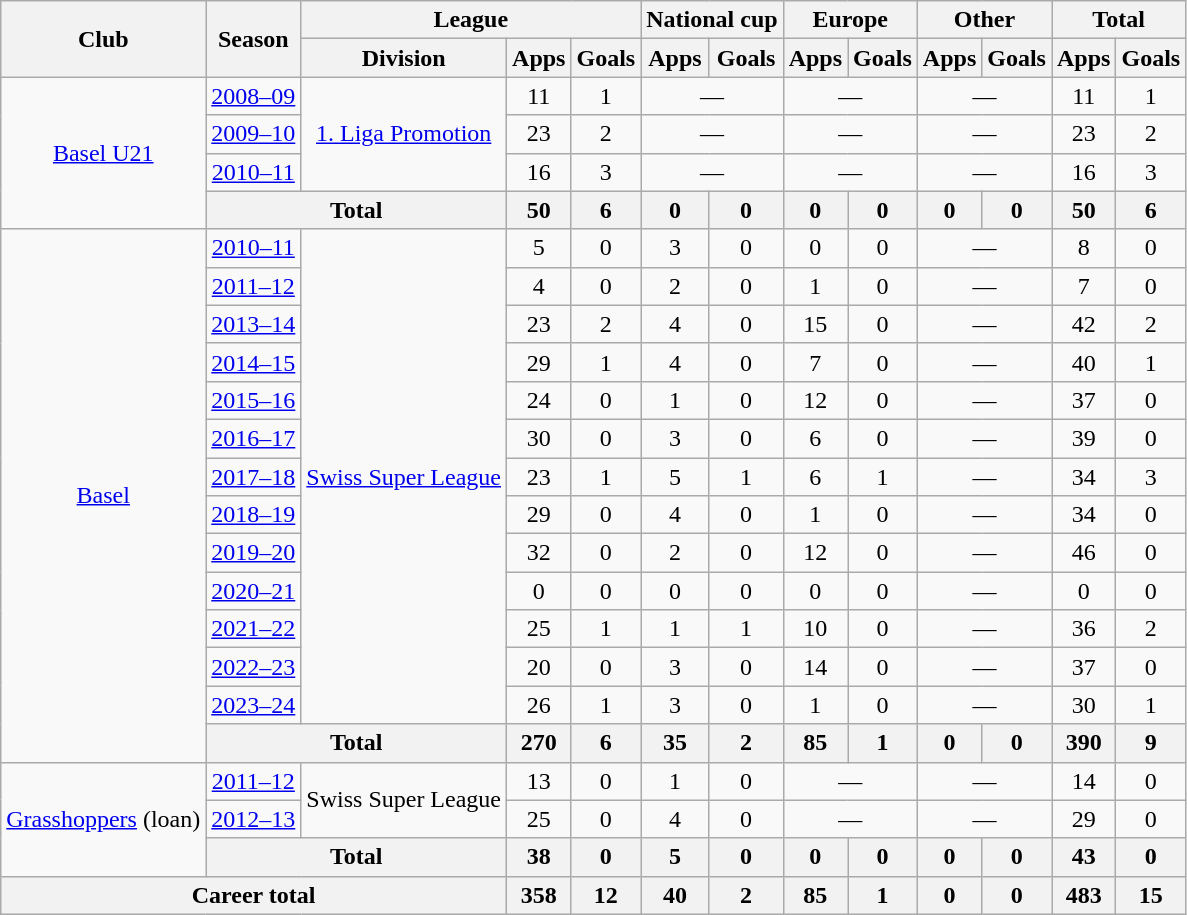<table class="wikitable" style="text-align:center">
<tr>
<th rowspan="2">Club</th>
<th rowspan="2">Season</th>
<th colspan="3">League</th>
<th colspan="2">National cup</th>
<th colspan="2">Europe</th>
<th colspan="2">Other</th>
<th colspan="2">Total</th>
</tr>
<tr>
<th>Division</th>
<th>Apps</th>
<th>Goals</th>
<th>Apps</th>
<th>Goals</th>
<th>Apps</th>
<th>Goals</th>
<th>Apps</th>
<th>Goals</th>
<th>Apps</th>
<th>Goals</th>
</tr>
<tr>
<td rowspan="4"><a href='#'>Basel U21</a></td>
<td><a href='#'>2008–09</a></td>
<td rowspan="3"><a href='#'>1. Liga Promotion</a></td>
<td>11</td>
<td>1</td>
<td colspan="2">—</td>
<td colspan="2">—</td>
<td colspan="2">—</td>
<td>11</td>
<td>1</td>
</tr>
<tr>
<td><a href='#'>2009–10</a></td>
<td>23</td>
<td>2</td>
<td colspan="2">—</td>
<td colspan="2">—</td>
<td colspan="2">—</td>
<td>23</td>
<td>2</td>
</tr>
<tr>
<td><a href='#'>2010–11</a></td>
<td>16</td>
<td>3</td>
<td colspan="2">—</td>
<td colspan="2">—</td>
<td colspan="2">—</td>
<td>16</td>
<td>3</td>
</tr>
<tr>
<th colspan="2">Total</th>
<th>50</th>
<th>6</th>
<th>0</th>
<th>0</th>
<th>0</th>
<th>0</th>
<th>0</th>
<th>0</th>
<th>50</th>
<th>6</th>
</tr>
<tr>
<td rowspan="14"><a href='#'>Basel</a></td>
<td><a href='#'>2010–11</a></td>
<td rowspan="13"><a href='#'>Swiss Super League</a></td>
<td>5</td>
<td>0</td>
<td>3</td>
<td>0</td>
<td>0</td>
<td>0</td>
<td colspan="2">—</td>
<td>8</td>
<td>0</td>
</tr>
<tr>
<td><a href='#'>2011–12</a></td>
<td>4</td>
<td>0</td>
<td>2</td>
<td>0</td>
<td>1</td>
<td>0</td>
<td colspan="2">—</td>
<td>7</td>
<td>0</td>
</tr>
<tr>
<td><a href='#'>2013–14</a></td>
<td>23</td>
<td>2</td>
<td>4</td>
<td>0</td>
<td>15</td>
<td>0</td>
<td colspan="2">—</td>
<td>42</td>
<td>2</td>
</tr>
<tr>
<td><a href='#'>2014–15</a></td>
<td>29</td>
<td>1</td>
<td>4</td>
<td>0</td>
<td>7</td>
<td>0</td>
<td colspan="2">—</td>
<td>40</td>
<td>1</td>
</tr>
<tr>
<td><a href='#'>2015–16</a></td>
<td>24</td>
<td>0</td>
<td>1</td>
<td>0</td>
<td>12</td>
<td>0</td>
<td colspan="2">—</td>
<td>37</td>
<td>0</td>
</tr>
<tr>
<td><a href='#'>2016–17</a></td>
<td>30</td>
<td>0</td>
<td>3</td>
<td>0</td>
<td>6</td>
<td>0</td>
<td colspan="2">—</td>
<td>39</td>
<td>0</td>
</tr>
<tr>
<td><a href='#'>2017–18</a></td>
<td>23</td>
<td>1</td>
<td>5</td>
<td>1</td>
<td>6</td>
<td>1</td>
<td colspan="2">—</td>
<td>34</td>
<td>3</td>
</tr>
<tr>
<td><a href='#'>2018–19</a></td>
<td>29</td>
<td>0</td>
<td>4</td>
<td>0</td>
<td>1</td>
<td>0</td>
<td colspan="2">—</td>
<td>34</td>
<td>0</td>
</tr>
<tr>
<td><a href='#'>2019–20</a></td>
<td>32</td>
<td>0</td>
<td>2</td>
<td>0</td>
<td>12</td>
<td>0</td>
<td colspan="2">—</td>
<td>46</td>
<td>0</td>
</tr>
<tr>
<td><a href='#'>2020–21</a></td>
<td>0</td>
<td>0</td>
<td>0</td>
<td>0</td>
<td>0</td>
<td>0</td>
<td colspan="2">—</td>
<td>0</td>
<td>0</td>
</tr>
<tr>
<td><a href='#'>2021–22</a></td>
<td>25</td>
<td>1</td>
<td>1</td>
<td>1</td>
<td>10</td>
<td>0</td>
<td colspan="2">—</td>
<td>36</td>
<td>2</td>
</tr>
<tr>
<td><a href='#'>2022–23</a></td>
<td>20</td>
<td>0</td>
<td>3</td>
<td>0</td>
<td>14</td>
<td>0</td>
<td colspan="2">—</td>
<td>37</td>
<td>0</td>
</tr>
<tr>
<td><a href='#'>2023–24</a></td>
<td>26</td>
<td>1</td>
<td>3</td>
<td>0</td>
<td>1</td>
<td>0</td>
<td colspan="2">—</td>
<td>30</td>
<td>1</td>
</tr>
<tr>
<th colspan="2">Total</th>
<th>270</th>
<th>6</th>
<th>35</th>
<th>2</th>
<th>85</th>
<th>1</th>
<th>0</th>
<th>0</th>
<th>390</th>
<th>9</th>
</tr>
<tr>
<td rowspan="3"><a href='#'>Grasshoppers</a> (loan)</td>
<td><a href='#'>2011–12</a></td>
<td rowspan="2">Swiss Super League</td>
<td>13</td>
<td>0</td>
<td>1</td>
<td>0</td>
<td colspan="2">—</td>
<td colspan="2">—</td>
<td>14</td>
<td>0</td>
</tr>
<tr>
<td><a href='#'>2012–13</a></td>
<td>25</td>
<td>0</td>
<td>4</td>
<td>0</td>
<td colspan="2">—</td>
<td colspan="2">—</td>
<td>29</td>
<td>0</td>
</tr>
<tr>
<th colspan="2">Total</th>
<th>38</th>
<th>0</th>
<th>5</th>
<th>0</th>
<th>0</th>
<th>0</th>
<th>0</th>
<th>0</th>
<th>43</th>
<th>0</th>
</tr>
<tr>
<th colspan="3">Career total</th>
<th>358</th>
<th>12</th>
<th>40</th>
<th>2</th>
<th>85</th>
<th>1</th>
<th>0</th>
<th>0</th>
<th>483</th>
<th>15</th>
</tr>
</table>
